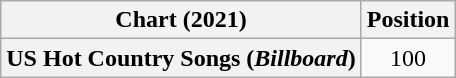<table class="wikitable plainrowheaders" style="text-align:center">
<tr>
<th>Chart (2021)</th>
<th>Position</th>
</tr>
<tr>
<th scope="row">US Hot Country Songs (<em>Billboard</em>)</th>
<td>100</td>
</tr>
</table>
